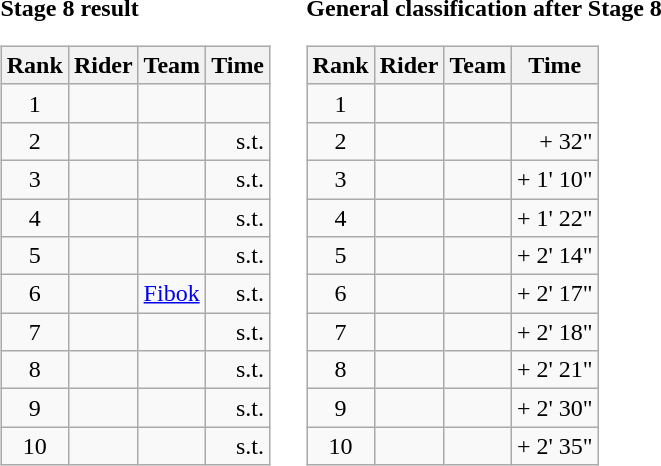<table>
<tr>
<td><strong>Stage 8 result</strong><br><table class="wikitable">
<tr>
<th scope="col">Rank</th>
<th scope="col">Rider</th>
<th scope="col">Team</th>
<th scope="col">Time</th>
</tr>
<tr>
<td style="text-align:center;">1</td>
<td></td>
<td></td>
<td style="text-align:right;"></td>
</tr>
<tr>
<td style="text-align:center;">2</td>
<td></td>
<td></td>
<td style="text-align:right;">s.t.</td>
</tr>
<tr>
<td style="text-align:center;">3</td>
<td></td>
<td></td>
<td style="text-align:right;">s.t.</td>
</tr>
<tr>
<td style="text-align:center;">4</td>
<td></td>
<td></td>
<td style="text-align:right;">s.t.</td>
</tr>
<tr>
<td style="text-align:center;">5</td>
<td></td>
<td></td>
<td style="text-align:right;">s.t.</td>
</tr>
<tr>
<td style="text-align:center;">6</td>
<td></td>
<td><a href='#'>Fibok</a></td>
<td style="text-align:right;">s.t.</td>
</tr>
<tr>
<td style="text-align:center;">7</td>
<td></td>
<td></td>
<td style="text-align:right;">s.t.</td>
</tr>
<tr>
<td style="text-align:center;">8</td>
<td></td>
<td></td>
<td style="text-align:right;">s.t.</td>
</tr>
<tr>
<td style="text-align:center;">9</td>
<td></td>
<td></td>
<td style="text-align:right;">s.t.</td>
</tr>
<tr>
<td style="text-align:center;">10</td>
<td></td>
<td></td>
<td style="text-align:right;">s.t.</td>
</tr>
</table>
</td>
<td></td>
<td><strong>General classification after Stage 8</strong><br><table class="wikitable">
<tr>
<th scope="col">Rank</th>
<th scope="col">Rider</th>
<th scope="col">Team</th>
<th scope="col">Time</th>
</tr>
<tr>
<td style="text-align:center;">1</td>
<td></td>
<td></td>
<td style="text-align:right;"></td>
</tr>
<tr>
<td style="text-align:center;">2</td>
<td></td>
<td></td>
<td style="text-align:right;">+ 32"</td>
</tr>
<tr>
<td style="text-align:center;">3</td>
<td></td>
<td></td>
<td style="text-align:right;">+ 1' 10"</td>
</tr>
<tr>
<td style="text-align:center;">4</td>
<td></td>
<td></td>
<td style="text-align:right;">+ 1' 22"</td>
</tr>
<tr>
<td style="text-align:center;">5</td>
<td></td>
<td></td>
<td style="text-align:right;">+ 2' 14"</td>
</tr>
<tr>
<td style="text-align:center;">6</td>
<td></td>
<td></td>
<td style="text-align:right;">+ 2' 17"</td>
</tr>
<tr>
<td style="text-align:center;">7</td>
<td></td>
<td></td>
<td style="text-align:right;">+ 2' 18"</td>
</tr>
<tr>
<td style="text-align:center;">8</td>
<td></td>
<td></td>
<td style="text-align:right;">+ 2' 21"</td>
</tr>
<tr>
<td style="text-align:center;">9</td>
<td></td>
<td></td>
<td style="text-align:right;">+ 2' 30"</td>
</tr>
<tr>
<td style="text-align:center;">10</td>
<td></td>
<td></td>
<td style="text-align:right;">+ 2' 35"</td>
</tr>
</table>
</td>
</tr>
</table>
